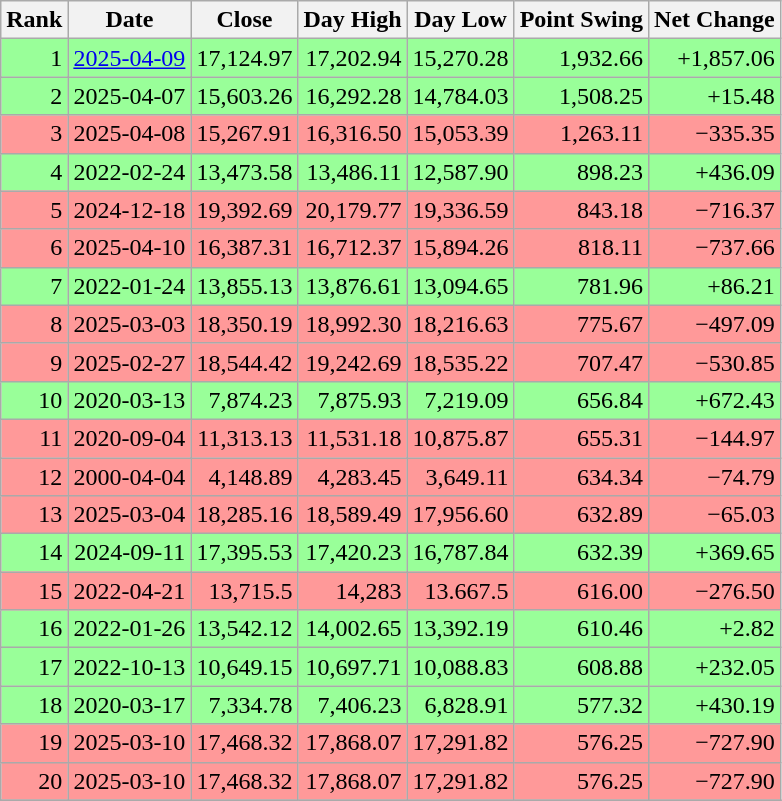<table class="wikitable sortable" style="text-align:right">
<tr>
<th>Rank</th>
<th>Date</th>
<th>Close</th>
<th>Day High</th>
<th>Day Low</th>
<th>Point Swing</th>
<th>Net Change</th>
</tr>
<tr>
<td style="background:#9f9;">1</td>
<td style="background:#9f9;"><a href='#'>2025-04-09</a></td>
<td style="background:#9f9;">17,124.97</td>
<td style="background:#9f9;">17,202.94</td>
<td style="background:#9f9;">15,270.28</td>
<td style="background:#9f9;">1,932.66</td>
<td style="background:#9f9;">+1,857.06</td>
</tr>
<tr>
<td style="background:#9f9;">2</td>
<td style="background:#9f9;">2025-04-07</td>
<td style="background:#9f9;">15,603.26</td>
<td style="background:#9f9;">16,292.28</td>
<td style="background:#9f9;">14,784.03</td>
<td style="background:#9f9;">1,508.25</td>
<td style="background:#9f9;">+15.48</td>
</tr>
<tr>
<td style="background:#f99;">3</td>
<td style="background:#f99;">2025-04-08</td>
<td style="background:#f99;">15,267.91</td>
<td style="background:#f99;">16,316.50</td>
<td style="background:#f99;">15,053.39</td>
<td style="background:#f99;">1,263.11</td>
<td style="background:#f99;">−335.35</td>
</tr>
<tr>
<td style="background:#9f9;">4</td>
<td style="background:#9f9;">2022-02-24</td>
<td style="background:#9f9;">13,473.58</td>
<td style="background:#9f9;">13,486.11</td>
<td style="background:#9f9;">12,587.90</td>
<td style="background:#9f9;">898.23</td>
<td style="background:#9f9;">+436.09</td>
</tr>
<tr>
<td style="background:#f99;">5</td>
<td style="background:#f99;">2024-12-18</td>
<td style="background:#f99;">19,392.69</td>
<td style="background:#f99;">20,179.77</td>
<td style="background:#f99;">19,336.59</td>
<td style="background:#f99;">843.18</td>
<td style="background:#f99;">−716.37</td>
</tr>
<tr>
<td style="background:#f99;">6</td>
<td style="background:#f99;">2025-04-10</td>
<td style="background:#f99;">16,387.31</td>
<td style="background:#f99;">16,712.37</td>
<td style="background:#f99;">15,894.26</td>
<td style="background:#f99;">818.11</td>
<td style="background:#f99;">−737.66</td>
</tr>
<tr>
<td style="background:#9f9;">7</td>
<td style="background:#9f9;">2022-01-24</td>
<td style="background:#9f9;">13,855.13</td>
<td style="background:#9f9;">13,876.61</td>
<td style="background:#9f9;">13,094.65</td>
<td style="background:#9f9;">781.96</td>
<td style="background:#9f9;">+86.21</td>
</tr>
<tr>
<td style="background:#f99;">8</td>
<td style="background:#f99;">2025-03-03</td>
<td style="background:#f99;">18,350.19</td>
<td style="background:#f99;">18,992.30</td>
<td style="background:#f99;">18,216.63</td>
<td style="background:#f99;">775.67</td>
<td style="background:#f99;">−497.09</td>
</tr>
<tr>
<td style="background:#f99;">9</td>
<td style="background:#f99;">2025-02-27</td>
<td style="background:#f99;">18,544.42</td>
<td style="background:#f99;">19,242.69</td>
<td style="background:#f99;">18,535.22</td>
<td style="background:#f99;">707.47</td>
<td style="background:#f99;">−530.85</td>
</tr>
<tr>
<td style="background:#9f9;">10</td>
<td style="background:#9f9;">2020-03-13</td>
<td style="background:#9f9;">7,874.23</td>
<td style="background:#9f9;">7,875.93</td>
<td style="background:#9f9;">7,219.09</td>
<td style="background:#9f9;">656.84</td>
<td style="background:#9f9;">+672.43</td>
</tr>
<tr>
<td style="background:#f99;">11</td>
<td style="background:#f99;">2020-09-04</td>
<td style="background:#f99;">11,313.13</td>
<td style="background:#f99;">11,531.18</td>
<td style="background:#f99;">10,875.87</td>
<td style="background:#f99;">655.31</td>
<td style="background:#f99;">−144.97</td>
</tr>
<tr>
<td style="background:#f99;">12</td>
<td style="background:#f99;">2000-04-04</td>
<td style="background:#f99;">4,148.89</td>
<td style="background:#f99;">4,283.45</td>
<td style="background:#f99;">3,649.11</td>
<td style="background:#f99;">634.34</td>
<td style="background:#f99;">−74.79</td>
</tr>
<tr>
<td style="background:#f99;">13</td>
<td style="background:#f99;">2025-03-04</td>
<td style="background:#f99;">18,285.16</td>
<td style="background:#f99;">18,589.49</td>
<td style="background:#f99;">17,956.60</td>
<td style="background:#f99;">632.89</td>
<td style="background:#f99;">−65.03</td>
</tr>
<tr>
<td style="background:#9f9;">14</td>
<td style="background:#9f9;">2024-09-11</td>
<td style="background:#9f9;">17,395.53</td>
<td style="background:#9f9;">17,420.23</td>
<td style="background:#9f9;">16,787.84</td>
<td style="background:#9f9;">632.39</td>
<td style="background:#9f9;">+369.65</td>
</tr>
<tr>
<td style="background:#f99;">15</td>
<td style="background:#f99;">2022-04-21</td>
<td style="background:#f99;">13,715.5</td>
<td style="background:#f99;">14,283</td>
<td style="background:#f99;">13.667.5</td>
<td style="background:#f99;">616.00</td>
<td style="background:#f99;">−276.50</td>
</tr>
<tr>
<td style="background:#9f9;">16</td>
<td style="background:#9f9;">2022-01-26</td>
<td style="background:#9f9;">13,542.12</td>
<td style="background:#9f9;">14,002.65</td>
<td style="background:#9f9;">13,392.19</td>
<td style="background:#9f9;">610.46</td>
<td style="background:#9f9;">+2.82</td>
</tr>
<tr>
<td style="background:#9f9;">17</td>
<td style="background:#9f9;">2022-10-13</td>
<td style="background:#9f9;">10,649.15</td>
<td style="background:#9f9;">10,697.71</td>
<td style="background:#9f9;">10,088.83</td>
<td style="background:#9f9;">608.88</td>
<td style="background:#9f9;">+232.05</td>
</tr>
<tr>
<td style="background:#9f9;">18</td>
<td style="background:#9f9;">2020-03-17</td>
<td style="background:#9f9;">7,334.78</td>
<td style="background:#9f9;">7,406.23</td>
<td style="background:#9f9;">6,828.91</td>
<td style="background:#9f9;">577.32</td>
<td style="background:#9f9;">+430.19</td>
</tr>
<tr>
<td style="background:#f99;">19</td>
<td style="background:#f99;">2025-03-10</td>
<td style="background:#f99;">17,468.32</td>
<td style="background:#f99;">17,868.07</td>
<td style="background:#f99;">17,291.82</td>
<td style="background:#f99;">576.25</td>
<td style="background:#f99;">−727.90</td>
</tr>
<tr>
<td style="background:#f99;">20</td>
<td style="background:#f99;">2025-03-10</td>
<td style="background:#f99;">17,468.32</td>
<td style="background:#f99;">17,868.07</td>
<td style="background:#f99;">17,291.82</td>
<td style="background:#f99;">576.25</td>
<td style="background:#f99;">−727.90</td>
</tr>
<tr>
</tr>
</table>
